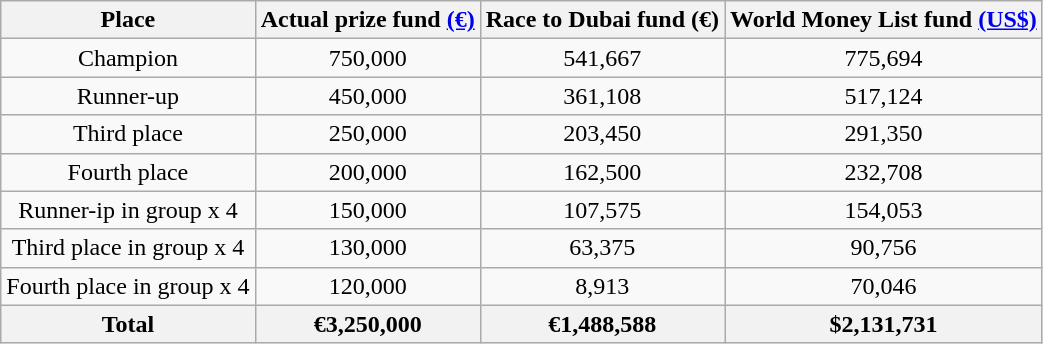<table class="wikitable" style="text-align:center">
<tr>
<th>Place</th>
<th>Actual prize fund <a href='#'>(€)</a></th>
<th>Race to Dubai fund (€)</th>
<th>World Money List fund <a href='#'>(US$)</a></th>
</tr>
<tr>
<td>Champion</td>
<td>750,000</td>
<td>541,667</td>
<td>775,694</td>
</tr>
<tr>
<td>Runner-up</td>
<td>450,000</td>
<td>361,108</td>
<td>517,124</td>
</tr>
<tr>
<td>Third place</td>
<td>250,000</td>
<td>203,450</td>
<td>291,350</td>
</tr>
<tr>
<td>Fourth place</td>
<td>200,000</td>
<td>162,500</td>
<td>232,708</td>
</tr>
<tr>
<td>Runner-ip in group x 4</td>
<td>150,000</td>
<td>107,575</td>
<td>154,053</td>
</tr>
<tr>
<td>Third place in group x 4</td>
<td>130,000</td>
<td>63,375</td>
<td>90,756</td>
</tr>
<tr>
<td>Fourth place in group x 4</td>
<td>120,000</td>
<td>8,913</td>
<td>70,046</td>
</tr>
<tr>
<th>Total</th>
<th>€3,250,000</th>
<th>€1,488,588</th>
<th>$2,131,731</th>
</tr>
</table>
